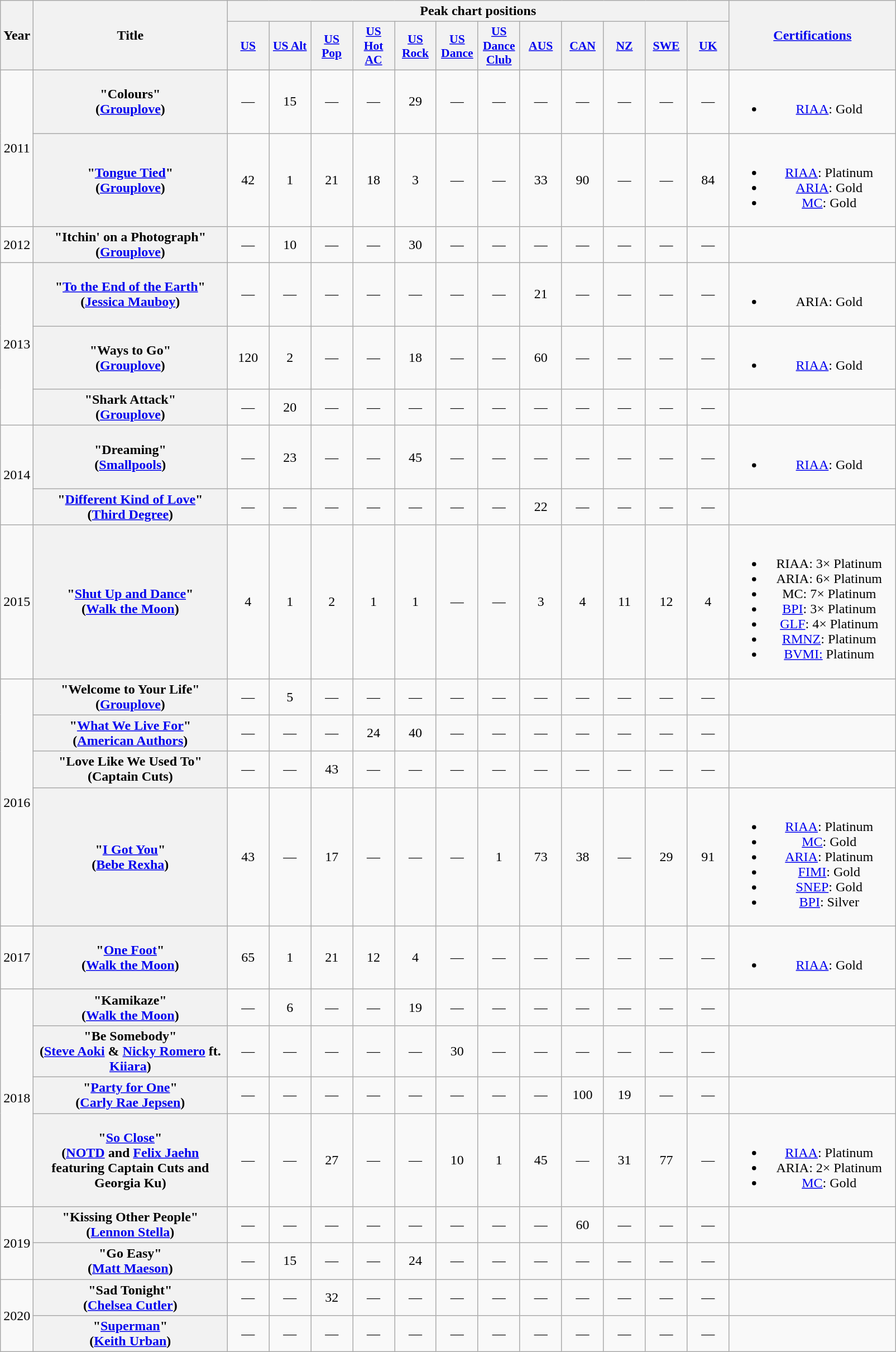<table class="wikitable plainrowheaders" style="text-align:center;">
<tr>
<th scope="col" rowspan="2">Year</th>
<th scope="col" rowspan="2" style="width:14em;">Title</th>
<th scope="col" colspan="12" style="width:3em;">Peak chart positions</th>
<th scope="col" rowspan="2" style="width:12em;"><a href='#'>Certifications</a></th>
</tr>
<tr>
<th scope="col" style="width:3em;font-size:90%;"><a href='#'>US</a><br></th>
<th scope="col" style="width:3em;font-size:90%;"><a href='#'>US Alt</a><br></th>
<th scope="col" style="width:3em;font-size:90%;"><a href='#'>US Pop</a><br></th>
<th scope="col" style="width:3em;font-size:90%;"><a href='#'>US Hot AC</a><br></th>
<th scope="col" style="width:3em;font-size:90%;"><a href='#'>US Rock</a><br></th>
<th scope="col" style="width:3em;font-size:90%;"><a href='#'>US Dance</a><br></th>
<th scope="col" style="width:3em;font-size:90%;"><a href='#'>US Dance Club</a><br></th>
<th scope="col" style="width:3em;font-size:90%;"><a href='#'>AUS</a><br></th>
<th scope="col" style="width:3em;font-size:90%;"><a href='#'>CAN</a><br></th>
<th scope="col" style="width:3em;font-size:90%;"><a href='#'>NZ</a><br></th>
<th scope="col" style="width:3em;font-size:90%;"><a href='#'>SWE</a><br></th>
<th scope="col" style="width:3em;font-size:90%;"><a href='#'>UK</a><br></th>
</tr>
<tr>
<td rowspan="2">2011</td>
<th scope="row">"Colours"<br><span>(<a href='#'>Grouplove</a>)</span></th>
<td>—</td>
<td>15</td>
<td>—</td>
<td>—</td>
<td>29</td>
<td>—</td>
<td>—</td>
<td>—</td>
<td>—</td>
<td>—</td>
<td>—</td>
<td>—</td>
<td><br><ul><li><a href='#'>RIAA</a>: Gold</li></ul></td>
</tr>
<tr>
<th scope="row">"<a href='#'>Tongue Tied</a>"<br><span>(<a href='#'>Grouplove</a>)</span></th>
<td>42</td>
<td>1</td>
<td>21</td>
<td>18</td>
<td>3</td>
<td>—</td>
<td>—</td>
<td>33</td>
<td>90</td>
<td>—</td>
<td>—</td>
<td>84</td>
<td><br><ul><li><a href='#'>RIAA</a>: Platinum</li><li><a href='#'>ARIA</a>: Gold</li><li><a href='#'>MC</a>: Gold</li></ul></td>
</tr>
<tr>
<td>2012</td>
<th scope="row">"Itchin' on a Photograph"<br><span>(<a href='#'>Grouplove</a>)</span></th>
<td>—</td>
<td>10</td>
<td>—</td>
<td>—</td>
<td>30</td>
<td>—</td>
<td>—</td>
<td>—</td>
<td>—</td>
<td>—</td>
<td>—</td>
<td>—</td>
<td></td>
</tr>
<tr>
<td rowspan="3">2013</td>
<th scope="row">"<a href='#'>To the End of the Earth</a>"<br><span>(<a href='#'>Jessica Mauboy</a>)</span></th>
<td>—</td>
<td>—</td>
<td>—</td>
<td>—</td>
<td>—</td>
<td>—</td>
<td>—</td>
<td>21</td>
<td>—</td>
<td>—</td>
<td>—</td>
<td>—</td>
<td><br><ul><li>ARIA: Gold</li></ul></td>
</tr>
<tr>
<th scope="row">"Ways to Go"<br><span>(<a href='#'>Grouplove</a>)</span></th>
<td>120</td>
<td>2</td>
<td>—</td>
<td>—</td>
<td>18</td>
<td>—</td>
<td>—</td>
<td>60</td>
<td>—</td>
<td>—</td>
<td>—</td>
<td>—</td>
<td><br><ul><li><a href='#'>RIAA</a>: Gold</li></ul></td>
</tr>
<tr>
<th scope="row">"Shark Attack"<br><span>(<a href='#'>Grouplove</a>)</span></th>
<td>—</td>
<td>20</td>
<td>—</td>
<td>—</td>
<td>—</td>
<td>—</td>
<td>—</td>
<td>—</td>
<td>—</td>
<td>—</td>
<td>—</td>
<td>—</td>
<td></td>
</tr>
<tr>
<td rowspan="2">2014</td>
<th scope="row">"Dreaming"<br><span>(<a href='#'>Smallpools</a>)</span></th>
<td>—</td>
<td>23</td>
<td>—</td>
<td>—</td>
<td>45</td>
<td>—</td>
<td>—</td>
<td>—</td>
<td>—</td>
<td>—</td>
<td>—</td>
<td>—</td>
<td><br><ul><li><a href='#'>RIAA</a>: Gold</li></ul></td>
</tr>
<tr>
<th scope="row">"<a href='#'>Different Kind of Love</a>"<br><span>(<a href='#'>Third Degree</a>)</span></th>
<td>—</td>
<td>—</td>
<td>—</td>
<td>—</td>
<td>—</td>
<td>—</td>
<td>—</td>
<td>22</td>
<td>—</td>
<td>—</td>
<td>—</td>
<td>—</td>
<td></td>
</tr>
<tr>
<td>2015</td>
<th scope="row">"<a href='#'>Shut Up and Dance</a>"<br><span>(<a href='#'>Walk the Moon</a>)</span></th>
<td>4</td>
<td>1</td>
<td>2</td>
<td>1</td>
<td>1</td>
<td>—</td>
<td>—</td>
<td>3</td>
<td>4</td>
<td>11</td>
<td>12</td>
<td>4</td>
<td><br><ul><li>RIAA: 3× Platinum</li><li>ARIA: 6× Platinum</li><li>MC: 7× Platinum</li><li><a href='#'>BPI</a>: 3× Platinum</li><li><a href='#'>GLF</a>: 4× Platinum</li><li><a href='#'>RMNZ</a>: Platinum</li><li><a href='#'>BVMI:</a> Platinum</li></ul></td>
</tr>
<tr>
<td rowspan="4">2016</td>
<th scope="row">"Welcome to Your Life"<br><span>(<a href='#'>Grouplove</a>)</span></th>
<td>—</td>
<td>5</td>
<td>—</td>
<td>—</td>
<td>—</td>
<td>—</td>
<td>—</td>
<td>—</td>
<td>—</td>
<td>—</td>
<td>—</td>
<td>—</td>
<td></td>
</tr>
<tr>
<th scope="row">"<a href='#'>What We Live For</a>"<br><span>(<a href='#'>American Authors</a>)</span></th>
<td>—</td>
<td>—</td>
<td>—</td>
<td>24</td>
<td>40</td>
<td>—</td>
<td>—</td>
<td>—</td>
<td>—</td>
<td>—</td>
<td>—</td>
<td>—</td>
<td></td>
</tr>
<tr>
<th scope="row">"Love Like We Used To"<br><span>(Captain Cuts)</span></th>
<td>—</td>
<td>—</td>
<td>43</td>
<td>—</td>
<td>—</td>
<td>—</td>
<td>—</td>
<td>—</td>
<td>—</td>
<td>—</td>
<td>—</td>
<td>—</td>
<td></td>
</tr>
<tr>
<th scope="row">"<a href='#'>I Got You</a>"<br><span>(<a href='#'>Bebe Rexha</a>)</span></th>
<td>43</td>
<td>—</td>
<td>17</td>
<td>—</td>
<td>—</td>
<td>—</td>
<td>1</td>
<td>73</td>
<td>38</td>
<td>—</td>
<td>29</td>
<td>91</td>
<td><br><ul><li><a href='#'>RIAA</a>: Platinum</li><li><a href='#'>MC</a>: Gold</li><li><a href='#'>ARIA</a>: Platinum</li><li><a href='#'>FIMI</a>: Gold</li><li><a href='#'>SNEP</a>: Gold</li><li><a href='#'>BPI</a>: Silver</li></ul></td>
</tr>
<tr>
<td>2017</td>
<th scope="row">"<a href='#'>One Foot</a>"<br><span>(<a href='#'>Walk the Moon</a>)</span></th>
<td>65</td>
<td>1</td>
<td>21</td>
<td>12</td>
<td>4</td>
<td>—</td>
<td>—</td>
<td>—</td>
<td>—</td>
<td>—</td>
<td>—</td>
<td>—</td>
<td><br><ul><li><a href='#'>RIAA</a>: Gold</li></ul></td>
</tr>
<tr>
<td rowspan="4">2018</td>
<th scope="row">"Kamikaze"<br><span>(<a href='#'>Walk the Moon</a>)</span></th>
<td>—</td>
<td>6</td>
<td>—</td>
<td>—</td>
<td>19</td>
<td>—</td>
<td>—</td>
<td>—</td>
<td>—</td>
<td>—</td>
<td>—</td>
<td>—</td>
<td></td>
</tr>
<tr>
<th scope="row">"Be Somebody"<br><span>(<a href='#'>Steve Aoki</a> & <a href='#'>Nicky Romero</a> ft. <a href='#'>Kiiara</a>)</span></th>
<td>—</td>
<td>—</td>
<td>—</td>
<td>—</td>
<td>—</td>
<td>30</td>
<td>—</td>
<td>—</td>
<td>—</td>
<td>—</td>
<td>—</td>
<td>—</td>
<td></td>
</tr>
<tr>
<th scope="row">"<a href='#'>Party for One</a>"<br><span>(<a href='#'>Carly Rae Jepsen</a>)</span></th>
<td>—</td>
<td>—</td>
<td>—</td>
<td>—</td>
<td>—</td>
<td>—</td>
<td>—</td>
<td>—</td>
<td>100</td>
<td>19</td>
<td>—</td>
<td>—</td>
<td></td>
</tr>
<tr>
<th scope="row">"<a href='#'>So Close</a>"<br><span>(<a href='#'>NOTD</a> and <a href='#'>Felix Jaehn</a> featuring Captain Cuts and Georgia Ku)</span></th>
<td>—</td>
<td>—</td>
<td>27</td>
<td>—</td>
<td>—</td>
<td>10</td>
<td>1</td>
<td>45<br></td>
<td>—</td>
<td>31</td>
<td>77</td>
<td>—</td>
<td><br><ul><li><a href='#'>RIAA</a>: Platinum</li><li>ARIA: 2× Platinum</li><li><a href='#'>MC</a>: Gold</li></ul></td>
</tr>
<tr>
<td rowspan="2">2019</td>
<th scope="row">"Kissing Other People"<br><span>(<a href='#'>Lennon Stella</a>)</span></th>
<td>—</td>
<td>—</td>
<td>—</td>
<td>—</td>
<td>—</td>
<td>—</td>
<td>—</td>
<td>—</td>
<td>60</td>
<td>—</td>
<td>—</td>
<td>—</td>
<td></td>
</tr>
<tr>
<th scope="row">"Go Easy"<br><span>(<a href='#'>Matt Maeson</a>)</span></th>
<td>—</td>
<td>15</td>
<td>—</td>
<td>—</td>
<td>24</td>
<td>—</td>
<td>—</td>
<td>—</td>
<td>—</td>
<td>—</td>
<td>—</td>
<td>—</td>
<td></td>
</tr>
<tr>
<td rowspan="2">2020</td>
<th scope="row">"Sad Tonight"<br><span>(<a href='#'>Chelsea Cutler</a>)</span></th>
<td>—</td>
<td>—</td>
<td>32</td>
<td>—</td>
<td>—</td>
<td>—</td>
<td>—</td>
<td>—</td>
<td>—</td>
<td>—</td>
<td>—</td>
<td>—</td>
<td></td>
</tr>
<tr>
<th scope="row">"<a href='#'>Superman</a>"<br><span>(<a href='#'>Keith Urban</a>)</span></th>
<td>—</td>
<td>—</td>
<td>—</td>
<td>—</td>
<td>—</td>
<td>—</td>
<td>—</td>
<td>—</td>
<td>—</td>
<td>—</td>
<td>—</td>
<td>—</td>
<td></td>
</tr>
</table>
